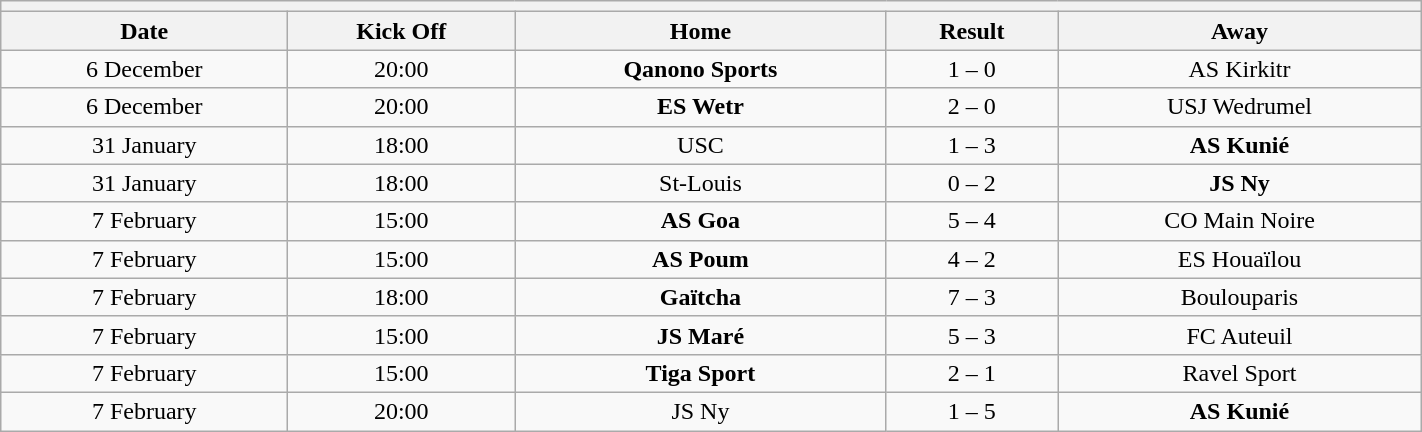<table class="wikitable collapsible collapsed" style="font-size: 100%; margin:0px;" width="75%">
<tr>
<th colspan="7" style="text-align:left;"></th>
</tr>
<tr>
<th><strong>Date</strong></th>
<th><strong>Kick Off</strong></th>
<th><strong>Home</strong></th>
<th><strong>Result</strong></th>
<th><strong>Away</strong></th>
</tr>
<tr>
<td align=center>6 December</td>
<td align=center>20:00</td>
<td align=center><strong>Qanono Sports</strong></td>
<td align=center>1 – 0</td>
<td align=center>AS Kirkitr</td>
</tr>
<tr>
<td align=center>6 December</td>
<td align=center>20:00</td>
<td align=center><strong>ES Wetr</strong></td>
<td align=center>2 – 0</td>
<td align=center>USJ Wedrumel</td>
</tr>
<tr>
<td align=center>31 January</td>
<td align=center>18:00</td>
<td align=center>USC</td>
<td align=center>1 – 3</td>
<td align=center><strong>AS Kunié</strong></td>
</tr>
<tr>
<td align=center>31 January</td>
<td align=center>18:00</td>
<td align=center>St-Louis</td>
<td align=center>0 – 2</td>
<td align=center><strong>JS Ny</strong></td>
</tr>
<tr>
<td align=center>7 February</td>
<td align=center>15:00</td>
<td align=center><strong>AS Goa</strong></td>
<td align=center>5 – 4</td>
<td align=center>CO Main Noire</td>
</tr>
<tr>
<td align=center>7 February</td>
<td align=center>15:00</td>
<td align=center><strong>AS Poum</strong></td>
<td align=center>4 – 2</td>
<td align=center>ES Houaïlou</td>
</tr>
<tr>
<td align=center>7 February</td>
<td align=center>18:00</td>
<td align=center><strong>Gaïtcha</strong></td>
<td align=center>7 – 3</td>
<td align=center>Boulouparis</td>
</tr>
<tr>
<td align=center>7 February</td>
<td align=center>15:00</td>
<td align=center><strong>JS Maré</strong></td>
<td align=center>5 – 3</td>
<td align=center>FC Auteuil</td>
</tr>
<tr>
<td align=center>7 February</td>
<td align=center>15:00</td>
<td align=center><strong>Tiga Sport</strong></td>
<td align=center>2 – 1</td>
<td align=center>Ravel Sport</td>
</tr>
<tr>
<td align=center>7 February</td>
<td align=center>20:00</td>
<td align=center>JS Ny</td>
<td align=center>1 – 5</td>
<td align=center><strong>AS Kunié</strong></td>
</tr>
</table>
